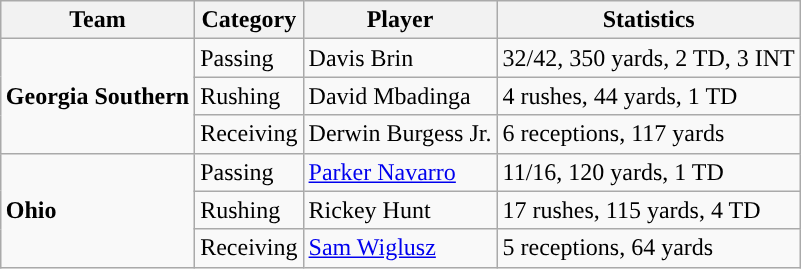<table class="wikitable" style="float: right;">
<tr>
<th>Team</th>
<th>Category</th>
<th>Player</th>
<th>Statistics</th>
</tr>
<tr>
<td rowspan=3><strong>Georgia Southern</strong></td>
<td>Passing</td>
<td>Davis Brin</td>
<td>32/42, 350 yards, 2 TD, 3 INT</td>
</tr>
<tr>
<td>Rushing</td>
<td>David Mbadinga</td>
<td>4 rushes, 44 yards, 1 TD</td>
</tr>
<tr>
<td>Receiving</td>
<td>Derwin Burgess Jr.</td>
<td>6 receptions, 117 yards</td>
</tr>
<tr>
<td rowspan=3><strong>Ohio</strong></td>
<td>Passing</td>
<td><a href='#'>Parker Navarro</a></td>
<td>11/16, 120 yards, 1 TD</td>
</tr>
<tr>
<td>Rushing</td>
<td>Rickey Hunt</td>
<td>17 rushes, 115 yards, 4 TD</td>
</tr>
<tr>
<td>Receiving</td>
<td><a href='#'>Sam Wiglusz</a></td>
<td>5 receptions, 64 yards</td>
</tr>
</table>
